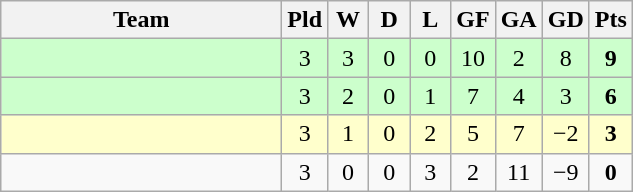<table class="wikitable" style="text-align:center;">
<tr>
<th width=180>Team</th>
<th width=20>Pld</th>
<th width=20>W</th>
<th width=20>D</th>
<th width=20>L</th>
<th width=20>GF</th>
<th width=20>GA</th>
<th width=20>GD</th>
<th width=20>Pts</th>
</tr>
<tr bgcolor="ccffcc">
<td align="left"></td>
<td>3</td>
<td>3</td>
<td>0</td>
<td>0</td>
<td>10</td>
<td>2</td>
<td>8</td>
<td><strong>9</strong></td>
</tr>
<tr bgcolor="ccffcc">
<td align="left"></td>
<td>3</td>
<td>2</td>
<td>0</td>
<td>1</td>
<td>7</td>
<td>4</td>
<td>3</td>
<td><strong>6</strong></td>
</tr>
<tr bgcolor="ffffcc">
<td align="left"><em></em></td>
<td>3</td>
<td>1</td>
<td>0</td>
<td>2</td>
<td>5</td>
<td>7</td>
<td>−2</td>
<td><strong>3</strong></td>
</tr>
<tr align=center>
<td align="left"></td>
<td>3</td>
<td>0</td>
<td>0</td>
<td>3</td>
<td>2</td>
<td>11</td>
<td>−9</td>
<td><strong>0</strong></td>
</tr>
</table>
